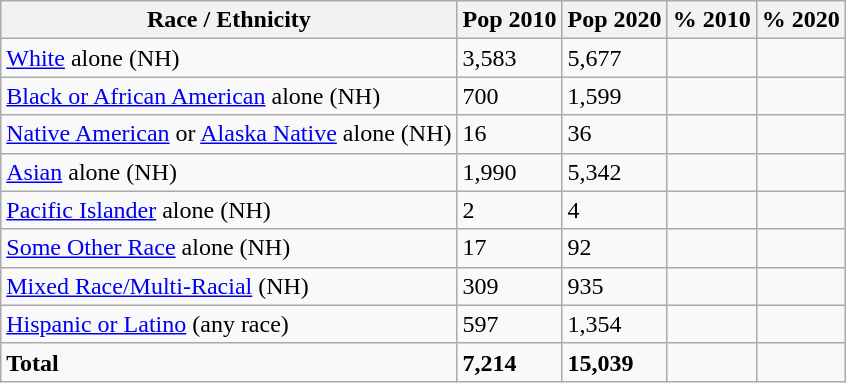<table class="wikitable">
<tr>
<th>Race / Ethnicity</th>
<th>Pop 2010</th>
<th>Pop 2020</th>
<th>% 2010</th>
<th>% 2020</th>
</tr>
<tr>
<td><a href='#'>White</a> alone (NH)</td>
<td>3,583</td>
<td>5,677</td>
<td></td>
<td></td>
</tr>
<tr>
<td><a href='#'>Black or African American</a> alone (NH)</td>
<td>700</td>
<td>1,599</td>
<td></td>
<td></td>
</tr>
<tr>
<td><a href='#'>Native American</a> or <a href='#'>Alaska Native</a> alone (NH)</td>
<td>16</td>
<td>36</td>
<td></td>
<td></td>
</tr>
<tr>
<td><a href='#'>Asian</a> alone (NH)</td>
<td>1,990</td>
<td>5,342</td>
<td></td>
<td></td>
</tr>
<tr>
<td><a href='#'>Pacific Islander</a> alone (NH)</td>
<td>2</td>
<td>4</td>
<td></td>
<td></td>
</tr>
<tr>
<td><a href='#'>Some Other Race</a> alone (NH)</td>
<td>17</td>
<td>92</td>
<td></td>
<td></td>
</tr>
<tr>
<td><a href='#'>Mixed Race/Multi-Racial</a> (NH)</td>
<td>309</td>
<td>935</td>
<td></td>
<td></td>
</tr>
<tr>
<td><a href='#'>Hispanic or Latino</a> (any race)</td>
<td>597</td>
<td>1,354</td>
<td></td>
<td></td>
</tr>
<tr>
<td><strong>Total</strong></td>
<td><strong>7,214</strong></td>
<td><strong>15,039</strong></td>
<td><strong></strong></td>
<td><strong></strong></td>
</tr>
</table>
